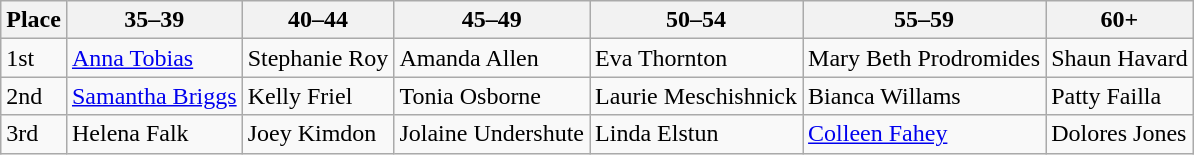<table class="wikitable">
<tr>
<th>Place</th>
<th>35–39</th>
<th>40–44</th>
<th>45–49</th>
<th>50–54</th>
<th>55–59</th>
<th>60+</th>
</tr>
<tr>
<td>1st</td>
<td><a href='#'>Anna Tobias</a></td>
<td>Stephanie Roy</td>
<td>Amanda Allen</td>
<td>Eva Thornton</td>
<td>Mary Beth Prodromides</td>
<td>Shaun Havard</td>
</tr>
<tr>
<td>2nd</td>
<td><a href='#'>Samantha Briggs</a></td>
<td>Kelly Friel</td>
<td>Tonia Osborne</td>
<td>Laurie Meschishnick</td>
<td>Bianca Willams</td>
<td>Patty Failla</td>
</tr>
<tr>
<td>3rd</td>
<td>Helena Falk</td>
<td>Joey Kimdon</td>
<td>Jolaine Undershute</td>
<td>Linda Elstun</td>
<td><a href='#'>Colleen Fahey</a></td>
<td>Dolores Jones</td>
</tr>
</table>
